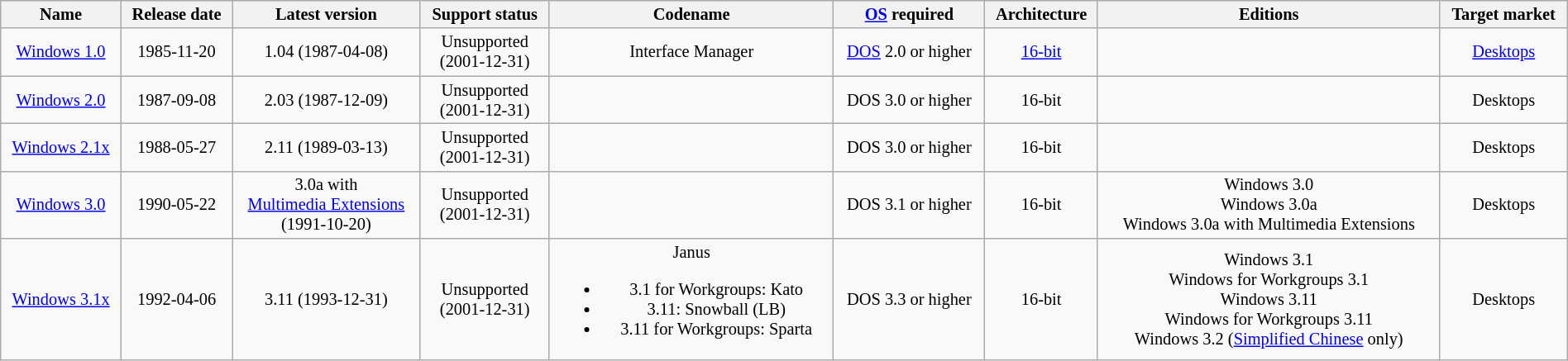<table class="wikitable sortable" style=font-size:85%;text-align:center;width:100%>
<tr>
<th>Name</th>
<th>Release date</th>
<th>Latest version</th>
<th>Support status</th>
<th>Codename</th>
<th><a href='#'>OS</a> required</th>
<th>Architecture</th>
<th>Editions</th>
<th>Target market</th>
</tr>
<tr>
<td><a href='#'>Windows 1.0</a></td>
<td>1985-11-20</td>
<td>1.04 (1987-04-08)</td>
<td>Unsupported<br>(2001-12-31)</td>
<td>Interface Manager</td>
<td><a href='#'>DOS</a> 2.0 or higher</td>
<td><a href='#'>16-bit</a></td>
<td></td>
<td><a href='#'>Desktops</a></td>
</tr>
<tr>
<td><a href='#'>Windows 2.0</a></td>
<td>1987-09-08</td>
<td>2.03 (1987-12-09)</td>
<td>Unsupported<br>(2001-12-31)</td>
<td></td>
<td>DOS 3.0 or higher</td>
<td>16-bit</td>
<td></td>
<td>Desktops</td>
</tr>
<tr>
<td><a href='#'>Windows 2.1x</a></td>
<td>1988-05-27</td>
<td>2.11 (1989-03-13)</td>
<td>Unsupported<br>(2001-12-31)</td>
<td></td>
<td>DOS 3.0 or higher</td>
<td>16-bit</td>
<td></td>
<td>Desktops</td>
</tr>
<tr>
<td><a href='#'>Windows 3.0</a></td>
<td>1990-05-22</td>
<td>3.0a with<br><a href='#'>Multimedia Extensions</a><br>(1991-10-20)</td>
<td>Unsupported<br>(2001-12-31)</td>
<td></td>
<td>DOS 3.1 or higher</td>
<td>16-bit</td>
<td>Windows 3.0<br>Windows 3.0a<br>Windows 3.0a with Multimedia Extensions</td>
<td>Desktops</td>
</tr>
<tr>
<td><a href='#'>Windows 3.1x</a></td>
<td>1992-04-06</td>
<td>3.11 (1993-12-31)</td>
<td>Unsupported<br>(2001-12-31)</td>
<td>Janus<br><ul><li>3.1 for Workgroups: Kato</li><li>3.11: Snowball (LB)</li><li>3.11 for Workgroups: Sparta</li></ul></td>
<td>DOS 3.3 or higher</td>
<td>16-bit</td>
<td>Windows 3.1<br>Windows for Workgroups 3.1<br>Windows 3.11<br>Windows for Workgroups 3.11<br>Windows 3.2 (<a href='#'>Simplified Chinese</a> only)</td>
<td>Desktops</td>
</tr>
</table>
